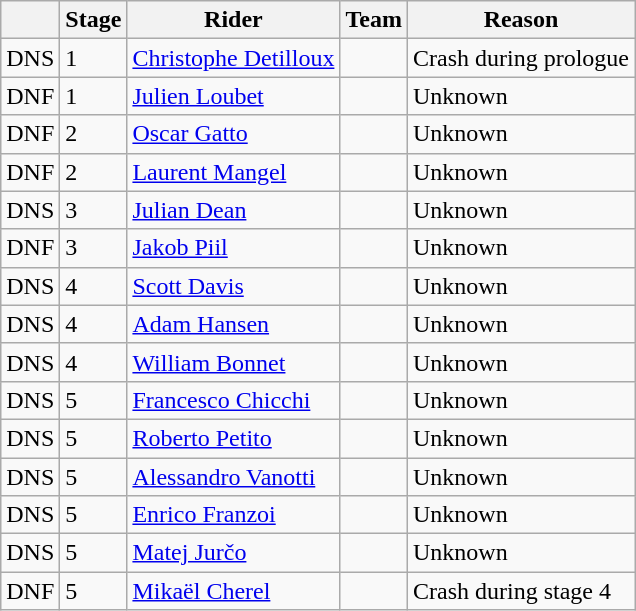<table class="wikitable">
<tr>
<th></th>
<th>Stage</th>
<th>Rider</th>
<th>Team</th>
<th>Reason</th>
</tr>
<tr>
<td>DNS</td>
<td>1</td>
<td> <a href='#'>Christophe Detilloux</a></td>
<td></td>
<td>Crash during prologue</td>
</tr>
<tr>
<td>DNF</td>
<td>1</td>
<td> <a href='#'>Julien Loubet</a></td>
<td></td>
<td>Unknown</td>
</tr>
<tr>
<td>DNF</td>
<td>2</td>
<td> <a href='#'>Oscar Gatto</a></td>
<td></td>
<td>Unknown</td>
</tr>
<tr>
<td>DNF</td>
<td>2</td>
<td> <a href='#'>Laurent Mangel</a></td>
<td></td>
<td>Unknown</td>
</tr>
<tr>
<td>DNS</td>
<td>3</td>
<td> <a href='#'>Julian Dean</a></td>
<td></td>
<td>Unknown</td>
</tr>
<tr>
<td>DNF</td>
<td>3</td>
<td> <a href='#'>Jakob Piil</a></td>
<td></td>
<td>Unknown</td>
</tr>
<tr>
<td>DNS</td>
<td>4</td>
<td> <a href='#'>Scott Davis</a></td>
<td></td>
<td>Unknown</td>
</tr>
<tr>
<td>DNS</td>
<td>4</td>
<td> <a href='#'>Adam Hansen</a></td>
<td></td>
<td>Unknown</td>
</tr>
<tr>
<td>DNS</td>
<td>4</td>
<td> <a href='#'>William Bonnet</a></td>
<td></td>
<td>Unknown</td>
</tr>
<tr>
<td>DNS</td>
<td>5</td>
<td> <a href='#'>Francesco Chicchi</a></td>
<td></td>
<td>Unknown</td>
</tr>
<tr>
<td>DNS</td>
<td>5</td>
<td> <a href='#'>Roberto Petito</a></td>
<td></td>
<td>Unknown</td>
</tr>
<tr>
<td>DNS</td>
<td>5</td>
<td> <a href='#'>Alessandro Vanotti</a></td>
<td></td>
<td>Unknown</td>
</tr>
<tr>
<td>DNS</td>
<td>5</td>
<td> <a href='#'>Enrico Franzoi</a></td>
<td></td>
<td>Unknown</td>
</tr>
<tr>
<td>DNS</td>
<td>5</td>
<td> <a href='#'>Matej Jurčo</a></td>
<td></td>
<td>Unknown</td>
</tr>
<tr>
<td>DNF</td>
<td>5</td>
<td> <a href='#'>Mikaël Cherel</a></td>
<td></td>
<td>Crash during stage 4</td>
</tr>
</table>
